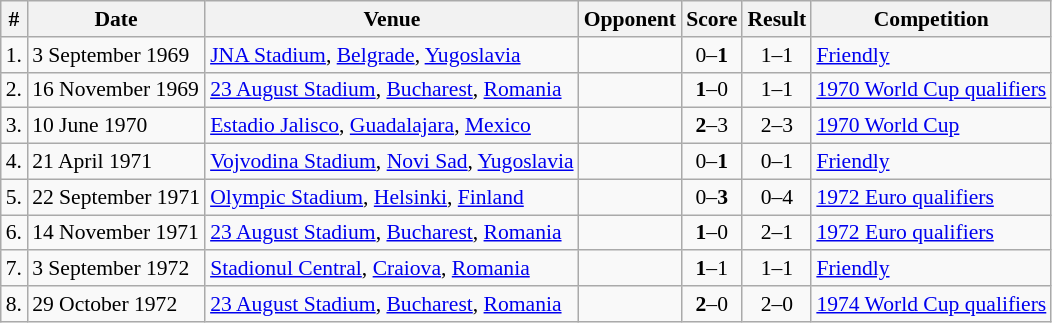<table class="wikitable" style="font-size:90%" align=center>
<tr>
<th>#</th>
<th>Date</th>
<th>Venue</th>
<th>Opponent</th>
<th>Score</th>
<th>Result</th>
<th>Competition</th>
</tr>
<tr>
<td>1.</td>
<td>3 September 1969</td>
<td><a href='#'>JNA Stadium</a>, <a href='#'>Belgrade</a>, <a href='#'>Yugoslavia</a></td>
<td></td>
<td align="center">0–<strong>1</strong></td>
<td align="center">1–1</td>
<td><a href='#'>Friendly</a></td>
</tr>
<tr>
<td>2.</td>
<td>16 November 1969</td>
<td><a href='#'>23 August Stadium</a>, <a href='#'>Bucharest</a>, <a href='#'>Romania</a></td>
<td></td>
<td align="center"><strong>1</strong>–0</td>
<td align="center">1–1</td>
<td><a href='#'>1970 World Cup qualifiers</a></td>
</tr>
<tr>
<td>3.</td>
<td>10 June 1970</td>
<td><a href='#'>Estadio Jalisco</a>, <a href='#'>Guadalajara</a>, <a href='#'>Mexico</a></td>
<td></td>
<td align="center"><strong>2</strong>–3</td>
<td align="center">2–3</td>
<td><a href='#'>1970 World Cup</a></td>
</tr>
<tr>
<td>4.</td>
<td>21 April 1971</td>
<td><a href='#'>Vojvodina Stadium</a>, <a href='#'>Novi Sad</a>, <a href='#'>Yugoslavia</a></td>
<td></td>
<td align="center">0–<strong>1</strong></td>
<td align="center">0–1</td>
<td><a href='#'>Friendly</a></td>
</tr>
<tr>
<td>5.</td>
<td>22 September 1971</td>
<td><a href='#'>Olympic Stadium</a>, <a href='#'>Helsinki</a>, <a href='#'>Finland</a></td>
<td></td>
<td align="center">0–<strong>3</strong></td>
<td align="center">0–4</td>
<td><a href='#'>1972 Euro qualifiers</a></td>
</tr>
<tr>
<td>6.</td>
<td>14 November 1971</td>
<td><a href='#'>23 August Stadium</a>, <a href='#'>Bucharest</a>, <a href='#'>Romania</a></td>
<td></td>
<td align="center"><strong>1</strong>–0</td>
<td align="center">2–1</td>
<td><a href='#'>1972 Euro qualifiers</a></td>
</tr>
<tr>
<td>7.</td>
<td>3 September 1972</td>
<td><a href='#'>Stadionul Central</a>, <a href='#'>Craiova</a>, <a href='#'>Romania</a></td>
<td></td>
<td align="center"><strong>1</strong>–1</td>
<td align="center">1–1</td>
<td><a href='#'>Friendly</a></td>
</tr>
<tr>
<td>8.</td>
<td>29 October 1972</td>
<td><a href='#'>23 August Stadium</a>, <a href='#'>Bucharest</a>, <a href='#'>Romania</a></td>
<td></td>
<td align="center"><strong>2</strong>–0</td>
<td align="center">2–0</td>
<td><a href='#'>1974 World Cup qualifiers</a></td>
</tr>
</table>
